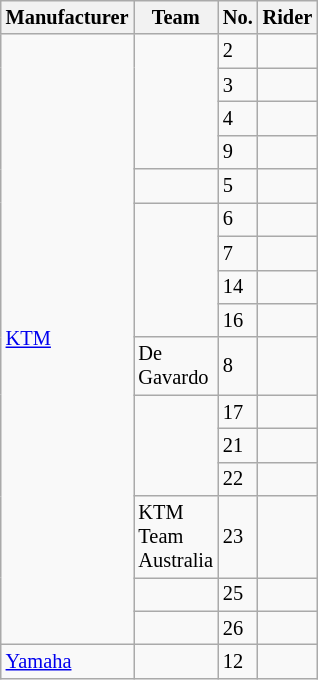<table class="wikitable" style="font-size:85%; ; width:15%">
<tr>
<th>Manufacturer</th>
<th>Team</th>
<th>No.</th>
<th>Rider</th>
</tr>
<tr>
<td rowspan=16> <a href='#'>KTM</a></td>
<td rowspan=4></td>
<td>2</td>
<td></td>
</tr>
<tr>
<td>3</td>
<td></td>
</tr>
<tr>
<td>4</td>
<td></td>
</tr>
<tr>
<td>9</td>
<td></td>
</tr>
<tr>
<td></td>
<td>5</td>
<td></td>
</tr>
<tr>
<td rowspan=4></td>
<td>6</td>
<td></td>
</tr>
<tr>
<td>7</td>
<td></td>
</tr>
<tr>
<td>14</td>
<td></td>
</tr>
<tr>
<td>16</td>
<td></td>
</tr>
<tr>
<td>De Gavardo</td>
<td>8</td>
<td></td>
</tr>
<tr>
<td rowspan=3></td>
<td>17</td>
<td></td>
</tr>
<tr>
<td>21</td>
<td></td>
</tr>
<tr>
<td>22</td>
<td></td>
</tr>
<tr>
<td>KTM Team Australia</td>
<td>23</td>
<td></td>
</tr>
<tr>
<td></td>
<td>25</td>
<td></td>
</tr>
<tr>
<td></td>
<td>26</td>
<td></td>
</tr>
<tr>
<td> <a href='#'>Yamaha</a></td>
<td></td>
<td>12</td>
<td></td>
</tr>
</table>
